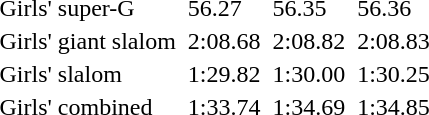<table>
<tr>
<td>Girls' super-G<br></td>
<td></td>
<td>56.27</td>
<td></td>
<td>56.35</td>
<td></td>
<td>56.36</td>
</tr>
<tr>
<td>Girls' giant slalom<br></td>
<td></td>
<td>2:08.68</td>
<td></td>
<td>2:08.82</td>
<td></td>
<td>2:08.83</td>
</tr>
<tr>
<td>Girls' slalom<br></td>
<td></td>
<td>1:29.82</td>
<td></td>
<td>1:30.00</td>
<td></td>
<td>1:30.25</td>
</tr>
<tr>
<td>Girls' combined<br></td>
<td></td>
<td>1:33.74</td>
<td></td>
<td>1:34.69</td>
<td></td>
<td>1:34.85</td>
</tr>
</table>
